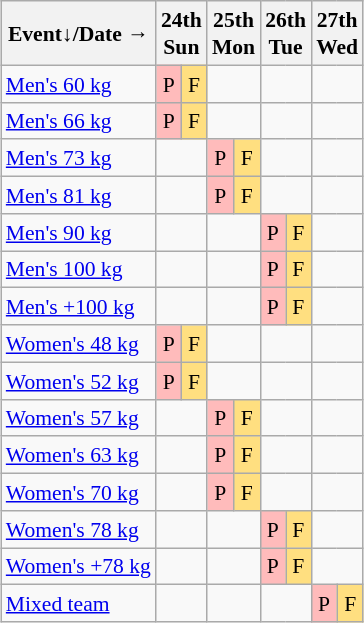<table class="wikitable" style="margin:0.5em auto; font-size:90%; line-height:1.25em; text-align:center;">
<tr>
<th>Event↓/Date →</th>
<th colspan=2>24th<br>Sun</th>
<th colspan=2>25th<br>Mon</th>
<th colspan=2>26th<br>Tue</th>
<th colspan=2>27th<br>Wed</th>
</tr>
<tr>
<td align="left"><a href='#'>Men's 60 kg</a></td>
<td bgcolor="#FFBBBB">P</td>
<td bgcolor="#FFDF80">F</td>
<td colspan=2></td>
<td colspan=2></td>
<td colspan=2></td>
</tr>
<tr>
<td align="left"><a href='#'>Men's 66 kg</a></td>
<td bgcolor="#FFBBBB">P</td>
<td bgcolor="#FFDF80">F</td>
<td colspan=2></td>
<td colspan=2></td>
<td colspan=2></td>
</tr>
<tr>
<td align="left"><a href='#'>Men's 73 kg</a></td>
<td colspan=2></td>
<td bgcolor="#FFBBBB">P</td>
<td bgcolor="#FFDF80">F</td>
<td colspan=2></td>
<td colspan=2></td>
</tr>
<tr>
<td align="left"><a href='#'>Men's 81 kg</a></td>
<td colspan=2></td>
<td bgcolor="#FFBBBB">P</td>
<td bgcolor="#FFDF80">F</td>
<td colspan=2></td>
<td colspan=2></td>
</tr>
<tr>
<td align="left"><a href='#'>Men's 90 kg</a></td>
<td colspan=2></td>
<td colspan=2></td>
<td bgcolor="#FFBBBB">P</td>
<td bgcolor="#FFDF80">F</td>
<td colspan=2></td>
</tr>
<tr>
<td align="left"><a href='#'>Men's 100 kg</a></td>
<td colspan=2></td>
<td colspan=2></td>
<td bgcolor="#FFBBBB">P</td>
<td bgcolor="#FFDF80">F</td>
<td colspan=2></td>
</tr>
<tr>
<td align="left"><a href='#'>Men's +100 kg</a></td>
<td colspan=2></td>
<td colspan=2></td>
<td bgcolor="#FFBBBB">P</td>
<td bgcolor="#FFDF80">F</td>
<td colspan=2></td>
</tr>
<tr>
<td align="left"><a href='#'>Women's 48 kg</a></td>
<td bgcolor="#FFBBBB">P</td>
<td bgcolor="#FFDF80">F</td>
<td colspan=2></td>
<td colspan=2></td>
<td colspan=2></td>
</tr>
<tr>
<td align="left"><a href='#'>Women's 52 kg</a></td>
<td bgcolor="#FFBBBB">P</td>
<td bgcolor="#FFDF80">F</td>
<td colspan=2></td>
<td colspan=2></td>
<td colspan=2></td>
</tr>
<tr>
<td align="left"><a href='#'>Women's 57 kg</a></td>
<td colspan=2></td>
<td bgcolor="#FFBBBB">P</td>
<td bgcolor="#FFDF80">F</td>
<td colspan=2></td>
<td colspan=2></td>
</tr>
<tr>
<td align="left"><a href='#'>Women's 63 kg</a></td>
<td colspan=2></td>
<td bgcolor="#FFBBBB">P</td>
<td bgcolor="#FFDF80">F</td>
<td colspan=2></td>
<td colspan=2></td>
</tr>
<tr>
<td align="left"><a href='#'>Women's 70 kg</a></td>
<td colspan=2></td>
<td bgcolor="#FFBBBB">P</td>
<td bgcolor="#FFDF80">F</td>
<td colspan=2></td>
<td colspan=2></td>
</tr>
<tr>
<td align="left"><a href='#'>Women's 78 kg</a></td>
<td colspan=2></td>
<td colspan=2></td>
<td bgcolor="#FFBBBB">P</td>
<td bgcolor="#FFDF80">F</td>
<td colspan=2></td>
</tr>
<tr>
<td align="left"><a href='#'>Women's +78 kg</a></td>
<td colspan=2></td>
<td colspan=2></td>
<td bgcolor="#FFBBBB">P</td>
<td bgcolor="#FFDF80">F</td>
<td colspan=2></td>
</tr>
<tr>
<td align="left"><a href='#'>Mixed team</a></td>
<td colspan=2></td>
<td colspan=2></td>
<td colspan=2></td>
<td bgcolor="#FFBBBB">P</td>
<td bgcolor="#FFDF80">F</td>
</tr>
</table>
